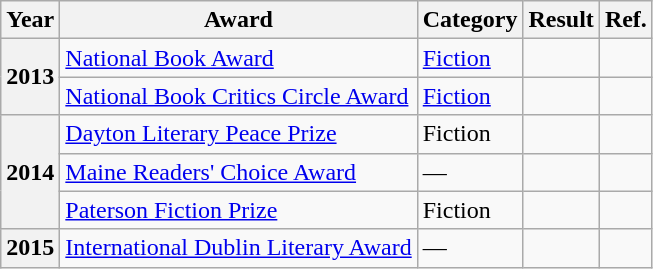<table class="wikitable sortable">
<tr>
<th>Year</th>
<th>Award</th>
<th>Category</th>
<th>Result</th>
<th>Ref.</th>
</tr>
<tr>
<th rowspan=2>2013</th>
<td><a href='#'>National Book Award</a></td>
<td><a href='#'>Fiction</a></td>
<td></td>
<td></td>
</tr>
<tr>
<td><a href='#'>National Book Critics Circle Award</a></td>
<td><a href='#'>Fiction</a></td>
<td></td>
<td></td>
</tr>
<tr>
<th rowspan=3>2014</th>
<td><a href='#'>Dayton Literary Peace Prize</a></td>
<td>Fiction</td>
<td></td>
<td></td>
</tr>
<tr>
<td><a href='#'>Maine Readers' Choice Award</a></td>
<td>—</td>
<td></td>
<td></td>
</tr>
<tr>
<td><a href='#'>Paterson Fiction Prize</a></td>
<td>Fiction</td>
<td></td>
<td></td>
</tr>
<tr>
<th rowspan=1>2015</th>
<td><a href='#'>International Dublin Literary Award</a></td>
<td>—</td>
<td></td>
<td></td>
</tr>
</table>
